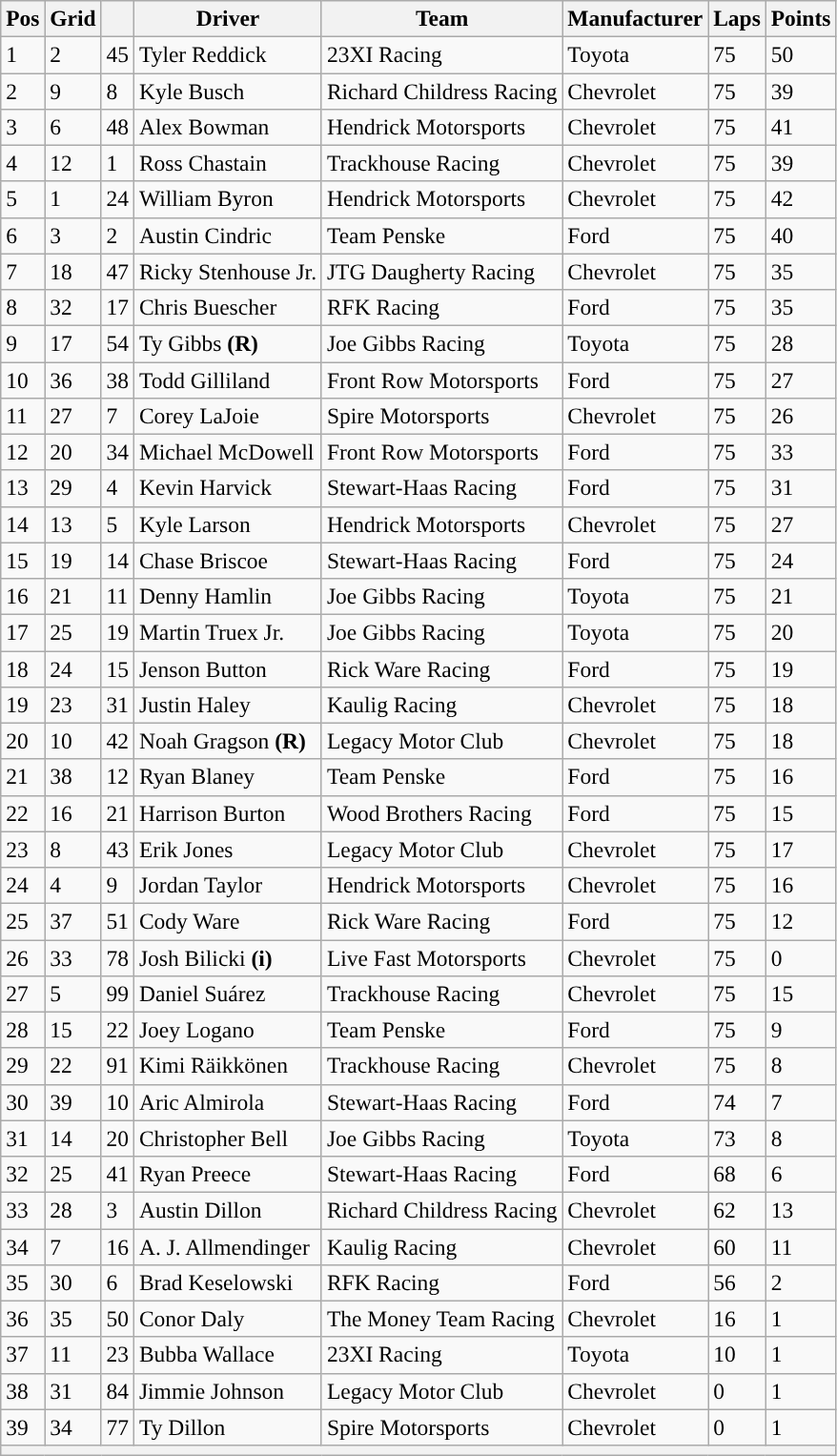<table class="wikitable" style="font-size:98%">
<tr>
<th>Pos</th>
<th>Grid</th>
<th></th>
<th>Driver</th>
<th>Team</th>
<th>Manufacturer</th>
<th>Laps</th>
<th>Points</th>
</tr>
<tr>
<td>1</td>
<td>2</td>
<td>45</td>
<td>Tyler Reddick</td>
<td>23XI Racing</td>
<td>Toyota</td>
<td>75</td>
<td>50</td>
</tr>
<tr>
<td>2</td>
<td>9</td>
<td>8</td>
<td>Kyle Busch</td>
<td>Richard Childress Racing</td>
<td>Chevrolet</td>
<td>75</td>
<td>39</td>
</tr>
<tr>
<td>3</td>
<td>6</td>
<td>48</td>
<td>Alex Bowman</td>
<td>Hendrick Motorsports</td>
<td>Chevrolet</td>
<td>75</td>
<td>41</td>
</tr>
<tr>
<td>4</td>
<td>12</td>
<td>1</td>
<td>Ross Chastain</td>
<td>Trackhouse Racing</td>
<td>Chevrolet</td>
<td>75</td>
<td>39</td>
</tr>
<tr>
<td>5</td>
<td>1</td>
<td>24</td>
<td>William Byron</td>
<td>Hendrick Motorsports</td>
<td>Chevrolet</td>
<td>75</td>
<td>42</td>
</tr>
<tr>
<td>6</td>
<td>3</td>
<td>2</td>
<td>Austin Cindric</td>
<td>Team Penske</td>
<td>Ford</td>
<td>75</td>
<td>40</td>
</tr>
<tr>
<td>7</td>
<td>18</td>
<td>47</td>
<td>Ricky Stenhouse Jr.</td>
<td>JTG Daugherty Racing</td>
<td>Chevrolet</td>
<td>75</td>
<td>35</td>
</tr>
<tr>
<td>8</td>
<td>32</td>
<td>17</td>
<td>Chris Buescher</td>
<td>RFK Racing</td>
<td>Ford</td>
<td>75</td>
<td>35</td>
</tr>
<tr>
<td>9</td>
<td>17</td>
<td>54</td>
<td>Ty Gibbs <strong>(R)</strong></td>
<td>Joe Gibbs Racing</td>
<td>Toyota</td>
<td>75</td>
<td>28</td>
</tr>
<tr>
<td>10</td>
<td>36</td>
<td>38</td>
<td>Todd Gilliland</td>
<td>Front Row Motorsports</td>
<td>Ford</td>
<td>75</td>
<td>27</td>
</tr>
<tr>
<td>11</td>
<td>27</td>
<td>7</td>
<td>Corey LaJoie</td>
<td>Spire Motorsports</td>
<td>Chevrolet</td>
<td>75</td>
<td>26</td>
</tr>
<tr>
<td>12</td>
<td>20</td>
<td>34</td>
<td>Michael McDowell</td>
<td>Front Row Motorsports</td>
<td>Ford</td>
<td>75</td>
<td>33</td>
</tr>
<tr>
<td>13</td>
<td>29</td>
<td>4</td>
<td>Kevin Harvick</td>
<td>Stewart-Haas Racing</td>
<td>Ford</td>
<td>75</td>
<td>31</td>
</tr>
<tr>
<td>14</td>
<td>13</td>
<td>5</td>
<td>Kyle Larson</td>
<td>Hendrick Motorsports</td>
<td>Chevrolet</td>
<td>75</td>
<td>27</td>
</tr>
<tr>
<td>15</td>
<td>19</td>
<td>14</td>
<td>Chase Briscoe</td>
<td>Stewart-Haas Racing</td>
<td>Ford</td>
<td>75</td>
<td>24</td>
</tr>
<tr>
<td>16</td>
<td>21</td>
<td>11</td>
<td>Denny Hamlin</td>
<td>Joe Gibbs Racing</td>
<td>Toyota</td>
<td>75</td>
<td>21</td>
</tr>
<tr>
<td>17</td>
<td>25</td>
<td>19</td>
<td>Martin Truex Jr.</td>
<td>Joe Gibbs Racing</td>
<td>Toyota</td>
<td>75</td>
<td>20</td>
</tr>
<tr>
<td>18</td>
<td>24</td>
<td>15</td>
<td>Jenson Button</td>
<td>Rick Ware Racing</td>
<td>Ford</td>
<td>75</td>
<td>19</td>
</tr>
<tr>
<td>19</td>
<td>23</td>
<td>31</td>
<td>Justin Haley</td>
<td>Kaulig Racing</td>
<td>Chevrolet</td>
<td>75</td>
<td>18</td>
</tr>
<tr>
<td>20</td>
<td>10</td>
<td>42</td>
<td>Noah Gragson <strong>(R)</strong></td>
<td>Legacy Motor Club</td>
<td>Chevrolet</td>
<td>75</td>
<td>18</td>
</tr>
<tr>
<td>21</td>
<td>38</td>
<td>12</td>
<td>Ryan Blaney</td>
<td>Team Penske</td>
<td>Ford</td>
<td>75</td>
<td>16</td>
</tr>
<tr>
<td>22</td>
<td>16</td>
<td>21</td>
<td>Harrison Burton</td>
<td>Wood Brothers Racing</td>
<td>Ford</td>
<td>75</td>
<td>15</td>
</tr>
<tr>
<td>23</td>
<td>8</td>
<td>43</td>
<td>Erik Jones</td>
<td>Legacy Motor Club</td>
<td>Chevrolet</td>
<td>75</td>
<td>17</td>
</tr>
<tr>
<td>24</td>
<td>4</td>
<td>9</td>
<td>Jordan Taylor</td>
<td>Hendrick Motorsports</td>
<td>Chevrolet</td>
<td>75</td>
<td>16</td>
</tr>
<tr>
<td>25</td>
<td>37</td>
<td>51</td>
<td>Cody Ware</td>
<td>Rick Ware Racing</td>
<td>Ford</td>
<td>75</td>
<td>12</td>
</tr>
<tr>
<td>26</td>
<td>33</td>
<td>78</td>
<td>Josh Bilicki <strong>(i)</strong></td>
<td>Live Fast Motorsports</td>
<td>Chevrolet</td>
<td>75</td>
<td>0</td>
</tr>
<tr>
<td>27</td>
<td>5</td>
<td>99</td>
<td>Daniel Suárez</td>
<td>Trackhouse Racing</td>
<td>Chevrolet</td>
<td>75</td>
<td>15</td>
</tr>
<tr>
<td>28</td>
<td>15</td>
<td>22</td>
<td>Joey Logano</td>
<td>Team Penske</td>
<td>Ford</td>
<td>75</td>
<td>9</td>
</tr>
<tr>
<td>29</td>
<td>22</td>
<td>91</td>
<td>Kimi Räikkönen</td>
<td>Trackhouse Racing</td>
<td>Chevrolet</td>
<td>75</td>
<td>8</td>
</tr>
<tr>
<td>30</td>
<td>39</td>
<td>10</td>
<td>Aric Almirola</td>
<td>Stewart-Haas Racing</td>
<td>Ford</td>
<td>74</td>
<td>7</td>
</tr>
<tr>
<td>31</td>
<td>14</td>
<td>20</td>
<td>Christopher Bell</td>
<td>Joe Gibbs Racing</td>
<td>Toyota</td>
<td>73</td>
<td>8</td>
</tr>
<tr>
<td>32</td>
<td>25</td>
<td>41</td>
<td>Ryan Preece</td>
<td>Stewart-Haas Racing</td>
<td>Ford</td>
<td>68</td>
<td>6</td>
</tr>
<tr>
<td>33</td>
<td>28</td>
<td>3</td>
<td>Austin Dillon</td>
<td>Richard Childress Racing</td>
<td>Chevrolet</td>
<td>62</td>
<td>13</td>
</tr>
<tr>
<td>34</td>
<td>7</td>
<td>16</td>
<td>A. J. Allmendinger</td>
<td>Kaulig Racing</td>
<td>Chevrolet</td>
<td>60</td>
<td>11</td>
</tr>
<tr>
<td>35</td>
<td>30</td>
<td>6</td>
<td>Brad Keselowski</td>
<td>RFK Racing</td>
<td>Ford</td>
<td>56</td>
<td>2</td>
</tr>
<tr>
<td>36</td>
<td>35</td>
<td>50</td>
<td>Conor Daly</td>
<td>The Money Team Racing</td>
<td>Chevrolet</td>
<td>16</td>
<td>1</td>
</tr>
<tr>
<td>37</td>
<td>11</td>
<td>23</td>
<td>Bubba Wallace</td>
<td>23XI Racing</td>
<td>Toyota</td>
<td>10</td>
<td>1</td>
</tr>
<tr>
<td>38</td>
<td>31</td>
<td>84</td>
<td>Jimmie Johnson</td>
<td>Legacy Motor Club</td>
<td>Chevrolet</td>
<td>0</td>
<td>1</td>
</tr>
<tr>
<td>39</td>
<td>34</td>
<td>77</td>
<td>Ty Dillon</td>
<td>Spire Motorsports</td>
<td>Chevrolet</td>
<td>0</td>
<td>1</td>
</tr>
<tr>
<th colspan="8"></th>
</tr>
</table>
